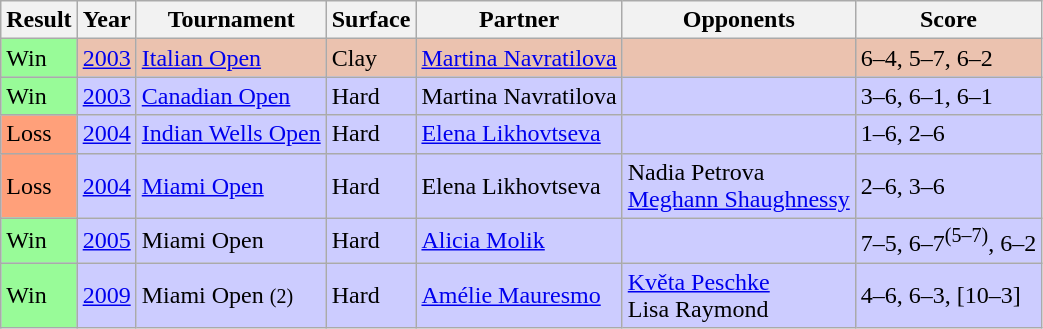<table class="sortable wikitable">
<tr>
<th>Result</th>
<th>Year</th>
<th>Tournament</th>
<th>Surface</th>
<th>Partner</th>
<th>Opponents</th>
<th>Score</th>
</tr>
<tr bgcolor=#EBC2AF>
<td bgcolor=98FB98>Win</td>
<td><a href='#'>2003</a></td>
<td><a href='#'>Italian Open</a></td>
<td>Clay</td>
<td> <a href='#'>Martina Navratilova</a></td>
<td></td>
<td>6–4, 5–7, 6–2</td>
</tr>
<tr bgcolor=#CCCCFF>
<td bgcolor=98FB98>Win</td>
<td><a href='#'>2003</a></td>
<td><a href='#'>Canadian Open</a></td>
<td>Hard</td>
<td> Martina Navratilova</td>
<td></td>
<td>3–6, 6–1, 6–1</td>
</tr>
<tr bgcolor=#CCCCFF>
<td bgcolor=FFA07A>Loss</td>
<td><a href='#'>2004</a></td>
<td><a href='#'>Indian Wells Open</a></td>
<td>Hard</td>
<td> <a href='#'>Elena Likhovtseva</a></td>
<td></td>
<td>1–6, 2–6</td>
</tr>
<tr bgcolor=#CCCCFF>
<td bgcolor=FFA07A>Loss</td>
<td><a href='#'>2004</a></td>
<td><a href='#'>Miami Open</a></td>
<td>Hard</td>
<td> Elena Likhovtseva</td>
<td> Nadia Petrova<br> <a href='#'>Meghann Shaughnessy</a></td>
<td>2–6, 3–6</td>
</tr>
<tr bgcolor=#CCCCFF>
<td bgcolor=98FB98>Win</td>
<td><a href='#'>2005</a></td>
<td>Miami Open</td>
<td>Hard</td>
<td> <a href='#'>Alicia Molik</a></td>
<td></td>
<td>7–5, 6–7<sup>(5–7)</sup>, 6–2</td>
</tr>
<tr bgcolor=#CCCCFF>
<td bgcolor=98FB98>Win</td>
<td><a href='#'>2009</a></td>
<td>Miami Open <small>(2)</small></td>
<td>Hard</td>
<td> <a href='#'>Amélie Mauresmo</a></td>
<td> <a href='#'>Květa Peschke</a><br> Lisa Raymond</td>
<td>4–6, 6–3, [10–3]</td>
</tr>
</table>
